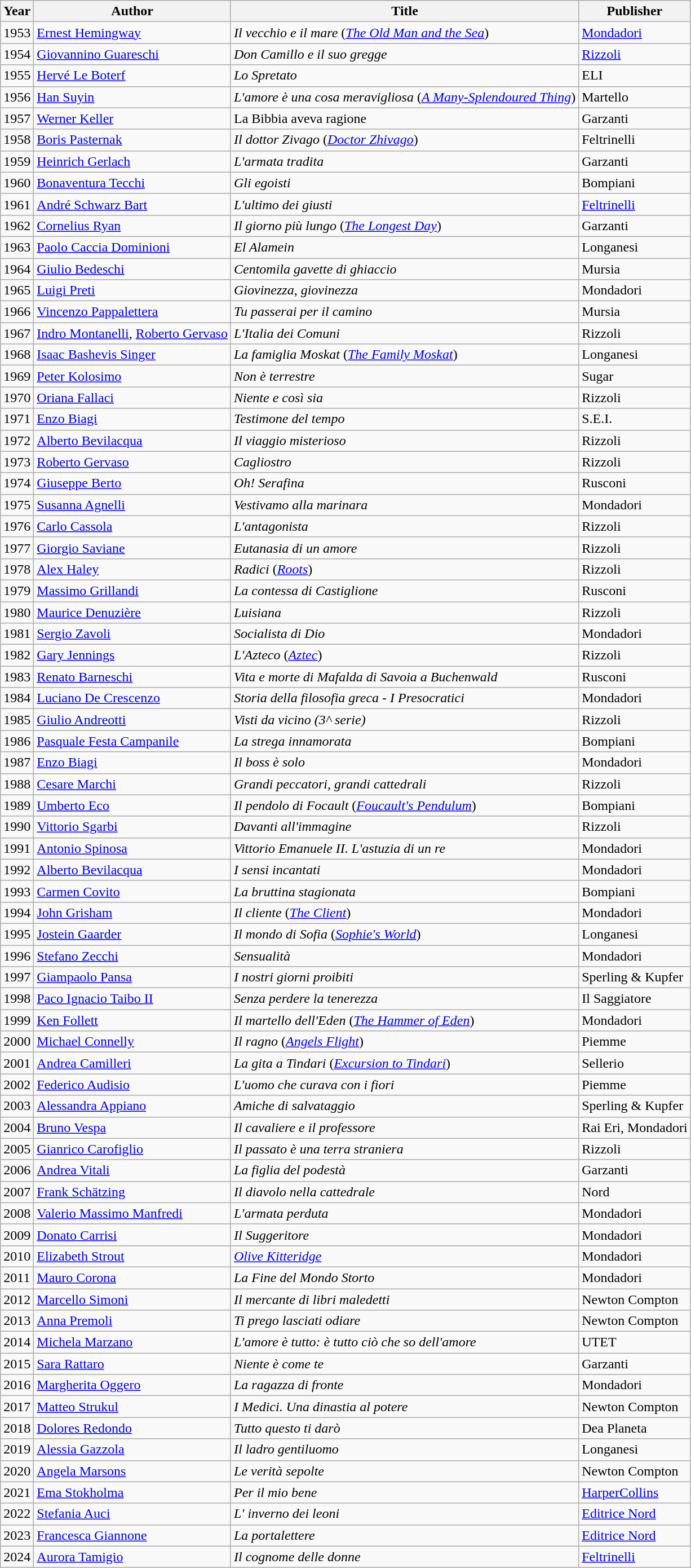<table class=wikitable>
<tr>
<th>Year</th>
<th>Author</th>
<th>Title</th>
<th>Publisher</th>
</tr>
<tr>
<td>1953</td>
<td><a href='#'>Ernest Hemingway</a></td>
<td><em>Il vecchio e il mare</em> (<em><a href='#'>The Old Man and the Sea</a></em>)</td>
<td><a href='#'>Mondadori</a></td>
</tr>
<tr>
<td>1954</td>
<td><a href='#'>Giovannino Guareschi</a></td>
<td><em>Don Camillo e il suo gregge</em></td>
<td><a href='#'>Rizzoli</a></td>
</tr>
<tr>
<td>1955</td>
<td><a href='#'>Hervé Le Boterf</a></td>
<td><em>Lo Spretato</em></td>
<td>ELI</td>
</tr>
<tr>
<td>1956</td>
<td><a href='#'>Han Suyin</a></td>
<td><em>L'amore è una cosa meravigliosa</em> (<em><a href='#'>A Many-Splendoured Thing</a></em>)</td>
<td>Martello</td>
</tr>
<tr>
<td>1957</td>
<td><a href='#'>Werner Keller</a></td>
<td>La Bibbia aveva ragione</td>
<td>Garzanti</td>
</tr>
<tr>
<td>1958</td>
<td><a href='#'>Boris Pasternak</a></td>
<td><em>Il dottor Zivago</em> (<em><a href='#'>Doctor Zhivago</a></em>)</td>
<td>Feltrinelli</td>
</tr>
<tr>
<td>1959</td>
<td><a href='#'>Heinrich Gerlach</a></td>
<td><em>L'armata tradita</em></td>
<td>Garzanti</td>
</tr>
<tr>
<td>1960</td>
<td><a href='#'>Bonaventura Tecchi</a></td>
<td><em>Gli egoisti</em></td>
<td>Bompiani</td>
</tr>
<tr>
<td>1961</td>
<td><a href='#'>André Schwarz Bart</a></td>
<td><em>L'ultimo dei giusti</em></td>
<td><a href='#'>Feltrinelli</a></td>
</tr>
<tr>
<td>1962</td>
<td><a href='#'>Cornelius Ryan</a></td>
<td><em>Il giorno più lungo</em> (<em><a href='#'>The Longest Day</a></em>)</td>
<td>Garzanti</td>
</tr>
<tr>
<td>1963</td>
<td><a href='#'>Paolo Caccia Dominioni</a></td>
<td><em>El Alamein</em></td>
<td>Longanesi</td>
</tr>
<tr>
<td>1964</td>
<td><a href='#'>Giulio Bedeschi</a></td>
<td><em>Centomila gavette di ghiaccio</em></td>
<td>Mursia</td>
</tr>
<tr>
<td>1965</td>
<td><a href='#'>Luigi Preti</a></td>
<td><em>Giovinezza, giovinezza</em></td>
<td>Mondadori</td>
</tr>
<tr>
<td>1966</td>
<td><a href='#'>Vincenzo Pappalettera</a></td>
<td><em>Tu passerai per il camino</em></td>
<td>Mursia</td>
</tr>
<tr>
<td>1967</td>
<td><a href='#'>Indro Montanelli</a>, <a href='#'>Roberto Gervaso</a></td>
<td><em>L'Italia dei Comuni</em></td>
<td>Rizzoli</td>
</tr>
<tr>
<td>1968</td>
<td><a href='#'>Isaac Bashevis Singer</a></td>
<td><em>La famiglia Moskat</em> (<em><a href='#'>The Family Moskat</a></em>)</td>
<td>Longanesi</td>
</tr>
<tr>
<td>1969</td>
<td><a href='#'>Peter Kolosimo</a></td>
<td><em>Non è terrestre</em></td>
<td>Sugar</td>
</tr>
<tr>
<td>1970</td>
<td><a href='#'>Oriana Fallaci</a></td>
<td><em>Niente e così sia</em></td>
<td>Rizzoli</td>
</tr>
<tr>
<td>1971</td>
<td><a href='#'>Enzo Biagi</a></td>
<td><em>Testimone del tempo</em></td>
<td>S.E.I.</td>
</tr>
<tr>
<td>1972</td>
<td><a href='#'>Alberto Bevilacqua</a></td>
<td><em>Il viaggio misterioso</em></td>
<td>Rizzoli</td>
</tr>
<tr>
<td>1973</td>
<td><a href='#'>Roberto Gervaso</a></td>
<td><em>Cagliostro</em></td>
<td>Rizzoli</td>
</tr>
<tr>
<td>1974</td>
<td><a href='#'>Giuseppe Berto</a></td>
<td><em>Oh! Serafina</em></td>
<td>Rusconi</td>
</tr>
<tr>
<td>1975</td>
<td><a href='#'>Susanna Agnelli</a></td>
<td><em>Vestivamo alla marinara</em></td>
<td>Mondadori</td>
</tr>
<tr>
<td>1976</td>
<td><a href='#'>Carlo Cassola</a></td>
<td><em>L'antagonista</em></td>
<td>Rizzoli</td>
</tr>
<tr>
<td>1977</td>
<td><a href='#'>Giorgio Saviane</a></td>
<td><em>Eutanasia di un amore</em></td>
<td>Rizzoli</td>
</tr>
<tr>
<td>1978</td>
<td><a href='#'>Alex Haley</a></td>
<td><em>Radici</em> (<em><a href='#'>Roots</a></em>)</td>
<td>Rizzoli</td>
</tr>
<tr>
<td>1979</td>
<td><a href='#'>Massimo Grillandi</a></td>
<td><em>La contessa di Castiglione</em></td>
<td>Rusconi</td>
</tr>
<tr>
<td>1980</td>
<td><a href='#'>Maurice Denuzière</a></td>
<td><em>Luisiana</em></td>
<td>Rizzoli</td>
</tr>
<tr>
<td>1981</td>
<td><a href='#'>Sergio Zavoli</a></td>
<td><em>Socialista di Dio</em></td>
<td>Mondadori</td>
</tr>
<tr>
<td>1982</td>
<td><a href='#'>Gary Jennings</a></td>
<td><em>L'Azteco</em> (<em><a href='#'>Aztec</a></em>)</td>
<td>Rizzoli</td>
</tr>
<tr>
<td>1983</td>
<td><a href='#'>Renato Barneschi</a></td>
<td><em>Vita e morte di Mafalda di Savoia a Buchenwald</em></td>
<td>Rusconi</td>
</tr>
<tr>
<td>1984</td>
<td><a href='#'>Luciano De Crescenzo</a></td>
<td><em>Storia della filosofia greca - I Presocratici</em></td>
<td>Mondadori</td>
</tr>
<tr>
<td>1985</td>
<td><a href='#'>Giulio Andreotti</a></td>
<td><em>Visti da vicino (3^ serie)</em></td>
<td>Rizzoli</td>
</tr>
<tr>
<td>1986</td>
<td><a href='#'>Pasquale Festa Campanile</a></td>
<td><em>La strega innamorata</em></td>
<td>Bompiani</td>
</tr>
<tr>
<td>1987</td>
<td><a href='#'>Enzo Biagi</a></td>
<td><em>Il boss è solo</em></td>
<td>Mondadori</td>
</tr>
<tr>
<td>1988</td>
<td><a href='#'>Cesare Marchi</a></td>
<td><em>Grandi peccatori, grandi cattedrali</em></td>
<td>Rizzoli</td>
</tr>
<tr>
<td>1989</td>
<td><a href='#'>Umberto Eco</a></td>
<td><em>Il pendolo di Focault</em> (<em><a href='#'>Foucault's Pendulum</a></em>)</td>
<td>Bompiani</td>
</tr>
<tr>
<td>1990</td>
<td><a href='#'>Vittorio Sgarbi</a></td>
<td><em>Davanti all'immagine</em></td>
<td>Rizzoli</td>
</tr>
<tr>
<td>1991</td>
<td><a href='#'>Antonio Spinosa</a></td>
<td><em>Vittorio Emanuele II. L'astuzia di un re</em></td>
<td>Mondadori</td>
</tr>
<tr>
<td>1992</td>
<td><a href='#'>Alberto Bevilacqua</a></td>
<td><em>I sensi incantati</em></td>
<td>Mondadori</td>
</tr>
<tr>
<td>1993</td>
<td><a href='#'>Carmen Covito</a></td>
<td><em>La bruttina stagionata</em></td>
<td>Bompiani</td>
</tr>
<tr>
<td>1994</td>
<td><a href='#'>John Grisham</a></td>
<td><em>Il cliente</em> (<em><a href='#'>The Client</a></em>)</td>
<td>Mondadori</td>
</tr>
<tr>
<td>1995</td>
<td><a href='#'>Jostein Gaarder</a></td>
<td><em>Il mondo di Sofia</em> (<em><a href='#'>Sophie's World</a></em>)</td>
<td>Longanesi</td>
</tr>
<tr>
<td>1996</td>
<td><a href='#'>Stefano Zecchi</a></td>
<td><em>Sensualità</em></td>
<td>Mondadori</td>
</tr>
<tr>
<td>1997</td>
<td><a href='#'>Giampaolo Pansa</a></td>
<td><em>I nostri giorni proibiti</em></td>
<td>Sperling & Kupfer</td>
</tr>
<tr>
<td>1998</td>
<td><a href='#'>Paco Ignacio Taibo II</a></td>
<td><em>Senza perdere la tenerezza</em></td>
<td>Il Saggiatore</td>
</tr>
<tr>
<td>1999</td>
<td><a href='#'>Ken Follett</a></td>
<td><em>Il martello dell'Eden</em> (<em><a href='#'>The Hammer of Eden</a></em>)</td>
<td>Mondadori</td>
</tr>
<tr>
<td>2000</td>
<td><a href='#'>Michael Connelly</a></td>
<td><em>Il ragno</em> (<em><a href='#'>Angels Flight</a></em>)</td>
<td>Piemme</td>
</tr>
<tr>
<td>2001</td>
<td><a href='#'>Andrea Camilleri</a></td>
<td><em>La gita a Tindari</em> (<em><a href='#'>Excursion to Tindari</a></em>)</td>
<td>Sellerio</td>
</tr>
<tr>
<td>2002</td>
<td><a href='#'>Federico Audisio</a></td>
<td><em>L'uomo che curava con i fiori</em></td>
<td>Piemme</td>
</tr>
<tr>
<td>2003</td>
<td><a href='#'>Alessandra Appiano</a></td>
<td><em>Amiche di salvataggio</em></td>
<td>Sperling & Kupfer</td>
</tr>
<tr>
<td>2004</td>
<td><a href='#'>Bruno Vespa</a></td>
<td><em>Il cavaliere e il professore</em></td>
<td>Rai Eri, Mondadori</td>
</tr>
<tr>
<td>2005</td>
<td><a href='#'>Gianrico Carofiglio</a></td>
<td><em>Il passato è una terra straniera</em></td>
<td>Rizzoli</td>
</tr>
<tr>
<td>2006</td>
<td><a href='#'>Andrea Vitali</a></td>
<td><em>La figlia del podestà</em></td>
<td>Garzanti</td>
</tr>
<tr>
<td>2007</td>
<td><a href='#'>Frank Schätzing</a></td>
<td><em>Il diavolo nella cattedrale</em></td>
<td>Nord</td>
</tr>
<tr>
<td>2008</td>
<td><a href='#'>Valerio Massimo Manfredi</a></td>
<td><em>L'armata perduta</em></td>
<td>Mondadori</td>
</tr>
<tr>
<td>2009</td>
<td><a href='#'>Donato Carrisi</a></td>
<td><em>Il Suggeritore</em></td>
<td>Mondadori</td>
</tr>
<tr>
<td>2010</td>
<td><a href='#'>Elizabeth Strout</a></td>
<td><em><a href='#'>Olive Kitteridge</a></em></td>
<td>Mondadori</td>
</tr>
<tr>
<td>2011</td>
<td><a href='#'>Mauro Corona</a></td>
<td><em>La Fine del Mondo Storto</em></td>
<td>Mondadori</td>
</tr>
<tr>
<td>2012</td>
<td><a href='#'>Marcello Simoni</a></td>
<td><em>Il mercante di libri maledetti</em></td>
<td>Newton Compton</td>
</tr>
<tr>
<td>2013</td>
<td><a href='#'>Anna Premoli</a></td>
<td><em>Ti prego lasciati odiare</em></td>
<td>Newton Compton</td>
</tr>
<tr>
<td>2014</td>
<td><a href='#'>Michela Marzano</a></td>
<td><em>L'amore è tutto: è tutto ciò che so dell'amore</em></td>
<td>UTET</td>
</tr>
<tr>
<td>2015</td>
<td><a href='#'>Sara Rattaro</a></td>
<td><em>Niente è come te</em></td>
<td>Garzanti</td>
</tr>
<tr>
<td>2016</td>
<td><a href='#'>Margherita Oggero</a></td>
<td><em>La ragazza di fronte</em></td>
<td>Mondadori</td>
</tr>
<tr>
<td>2017</td>
<td><a href='#'>Matteo Strukul</a></td>
<td><em>I Medici. Una dinastia al potere</em></td>
<td>Newton Compton</td>
</tr>
<tr>
<td>2018</td>
<td><a href='#'>Dolores Redondo</a></td>
<td><em>Tutto questo ti darò</em></td>
<td>Dea Planeta</td>
</tr>
<tr>
<td>2019</td>
<td><a href='#'>Alessia Gazzola</a></td>
<td><em>Il ladro gentiluomo</em></td>
<td>Longanesi</td>
</tr>
<tr>
<td>2020</td>
<td><a href='#'>Angela Marsons</a></td>
<td><em>Le verità sepolte</em></td>
<td>Newton Compton</td>
</tr>
<tr>
<td>2021</td>
<td><a href='#'>Ema Stokholma</a></td>
<td><em>Per il mio bene</em></td>
<td><a href='#'>HarperCollins</a></td>
</tr>
<tr>
<td>2022</td>
<td><a href='#'>Stefania Auci</a></td>
<td><em>L' inverno dei leoni</em></td>
<td><a href='#'>Editrice Nord</a></td>
</tr>
<tr>
<td>2023</td>
<td><a href='#'>Francesca Giannone</a></td>
<td><em>La portalettere</em></td>
<td><a href='#'>Editrice Nord</a></td>
</tr>
<tr>
<td>2024</td>
<td><a href='#'>Aurora Tamigio</a></td>
<td><em>Il cognome delle donne</em></td>
<td><a href='#'>Feltrinelli</a></td>
</tr>
</table>
